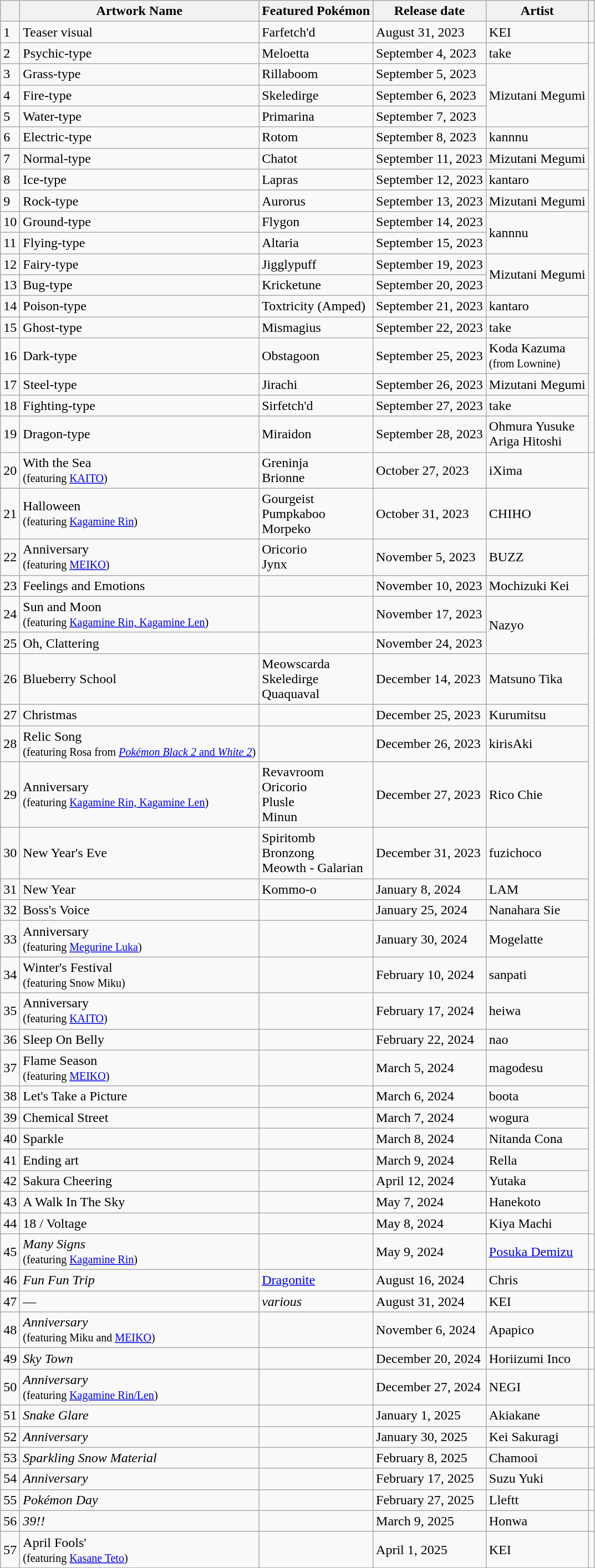<table class="wikitable sortable mw-collapsible">
<tr>
<th></th>
<th>Artwork Name</th>
<th>Featured Pokémon</th>
<th>Release date</th>
<th>Artist</th>
<th></th>
</tr>
<tr>
<td>1</td>
<td>Teaser visual</td>
<td>Farfetch'd</td>
<td>August 31, 2023</td>
<td>KEI</td>
<td></td>
</tr>
<tr>
<td>2</td>
<td>Psychic-type</td>
<td>Meloetta</td>
<td>September 4, 2023</td>
<td>take</td>
<td rowspan="18"></td>
</tr>
<tr>
<td>3</td>
<td>Grass-type</td>
<td>Rillaboom</td>
<td>September 5, 2023</td>
<td rowspan="3">Mizutani Megumi</td>
</tr>
<tr>
<td>4</td>
<td>Fire-type</td>
<td>Skeledirge</td>
<td>September 6, 2023</td>
</tr>
<tr>
<td>5</td>
<td>Water-type</td>
<td>Primarina</td>
<td>September 7, 2023</td>
</tr>
<tr>
<td>6</td>
<td>Electric-type</td>
<td>Rotom</td>
<td>September 8, 2023</td>
<td>kannnu</td>
</tr>
<tr>
<td>7</td>
<td>Normal-type</td>
<td>Chatot</td>
<td>September 11, 2023</td>
<td>Mizutani Megumi</td>
</tr>
<tr>
<td>8</td>
<td>Ice-type</td>
<td>Lapras</td>
<td>September 12, 2023</td>
<td>kantaro</td>
</tr>
<tr>
<td>9</td>
<td>Rock-type</td>
<td>Aurorus</td>
<td>September 13, 2023</td>
<td>Mizutani Megumi</td>
</tr>
<tr>
<td>10</td>
<td>Ground-type</td>
<td>Flygon</td>
<td>September 14, 2023</td>
<td rowspan="2">kannnu</td>
</tr>
<tr>
<td>11</td>
<td>Flying-type</td>
<td>Altaria</td>
<td>September 15, 2023</td>
</tr>
<tr>
<td>12</td>
<td>Fairy-type</td>
<td>Jigglypuff</td>
<td>September 19, 2023</td>
<td rowspan="2">Mizutani Megumi</td>
</tr>
<tr>
<td>13</td>
<td>Bug-type</td>
<td>Kricketune</td>
<td>September 20, 2023</td>
</tr>
<tr>
<td>14</td>
<td>Poison-type</td>
<td>Toxtricity (Amped)</td>
<td>September 21, 2023</td>
<td>kantaro</td>
</tr>
<tr>
<td>15</td>
<td>Ghost-type</td>
<td>Mismagius</td>
<td>September 22, 2023</td>
<td>take</td>
</tr>
<tr>
<td>16</td>
<td>Dark-type</td>
<td>Obstagoon</td>
<td>September 25, 2023</td>
<td>Koda Kazuma<br><small>(from Lownine)</small></td>
</tr>
<tr>
<td>17</td>
<td>Steel-type</td>
<td>Jirachi</td>
<td>September 26, 2023</td>
<td>Mizutani Megumi</td>
</tr>
<tr>
<td>18</td>
<td>Fighting-type</td>
<td>Sirfetch'd</td>
<td>September 27, 2023</td>
<td>take</td>
</tr>
<tr>
<td>19</td>
<td>Dragon-type</td>
<td>Miraidon</td>
<td>September 28, 2023</td>
<td>Ohmura Yusuke<br>Ariga Hitoshi</td>
</tr>
<tr>
<td>20</td>
<td>With the Sea<br><small>(featuring <a href='#'>KAITO</a>)</small></td>
<td>Greninja<br>Brionne</td>
<td>October 27, 2023</td>
<td>iXima</td>
</tr>
<tr>
<td>21</td>
<td>Halloween<br><small>(featuring <a href='#'>Kagamine Rin</a>)</small></td>
<td>Gourgeist<br>Pumpkaboo<br>Morpeko</td>
<td>October 31, 2023</td>
<td>CHIHO</td>
</tr>
<tr>
<td>22</td>
<td>Anniversary<br><small>(featuring <a href='#'>MEIKO</a>)</small></td>
<td>Oricorio<br>Jynx</td>
<td>November 5, 2023</td>
<td>BUZZ</td>
</tr>
<tr>
<td>23</td>
<td>Feelings and Emotions</td>
<td></td>
<td>November 10, 2023</td>
<td>Mochizuki Kei</td>
</tr>
<tr>
<td>24</td>
<td>Sun and Moon<br><small>(featuring <a href='#'>Kagamine Rin, Kagamine Len</a>)</small></td>
<td></td>
<td>November 17, 2023</td>
<td rowspan="2">Nazyo</td>
</tr>
<tr>
<td>25</td>
<td>Oh, Clattering</td>
<td></td>
<td>November 24, 2023</td>
</tr>
<tr>
<td>26</td>
<td>Blueberry School</td>
<td>Meowscarda<br>Skeledirge<br>Quaquaval</td>
<td>December 14, 2023</td>
<td>Matsuno Tika</td>
</tr>
<tr>
<td>27</td>
<td>Christmas</td>
<td></td>
<td>December 25, 2023</td>
<td>Kurumitsu</td>
</tr>
<tr>
<td>28</td>
<td>Relic Song<br><small>(featuring Rosa from <a href='#'><em>Pokémon Black 2</em> and <em>White 2</em></a>)</small></td>
<td></td>
<td>December 26, 2023</td>
<td>kirisAki</td>
</tr>
<tr>
<td>29</td>
<td>Anniversary<br><small>(featuring <a href='#'>Kagamine Rin, Kagamine Len</a>)</small></td>
<td>Revavroom<br>Oricorio<br>Plusle<br>Minun</td>
<td>December 27, 2023</td>
<td>Rico Chie</td>
</tr>
<tr>
<td>30</td>
<td>New Year's Eve</td>
<td>Spiritomb<br>Bronzong<br>Meowth - Galarian</td>
<td>December 31, 2023</td>
<td>fuzichoco</td>
</tr>
<tr>
<td>31</td>
<td>New Year</td>
<td>Kommo-o</td>
<td>January 8, 2024</td>
<td>LAM</td>
</tr>
<tr>
<td>32</td>
<td>Boss's Voice</td>
<td></td>
<td>January 25, 2024</td>
<td>Nanahara Sie</td>
</tr>
<tr>
<td>33</td>
<td>Anniversary<br><small>(featuring <a href='#'>Megurine Luka</a>)</small></td>
<td></td>
<td>January 30, 2024</td>
<td>Mogelatte</td>
</tr>
<tr>
<td>34</td>
<td>Winter's Festival<br><small>(featuring Snow Miku)</small></td>
<td></td>
<td>February 10, 2024</td>
<td>sanpati</td>
</tr>
<tr>
<td>35</td>
<td>Anniversary<br><small>(featuring <a href='#'>KAITO</a>)</small></td>
<td></td>
<td>February 17, 2024</td>
<td>heiwa</td>
</tr>
<tr>
<td>36</td>
<td>Sleep On Belly</td>
<td></td>
<td>February 22, 2024</td>
<td>nao</td>
</tr>
<tr>
<td>37</td>
<td>Flame Season<br><small>(featuring <a href='#'>MEIKO</a>)</small></td>
<td></td>
<td>March 5, 2024</td>
<td>magodesu</td>
</tr>
<tr>
<td>38</td>
<td>Let's Take a Picture</td>
<td></td>
<td>March 6, 2024</td>
<td>boota</td>
</tr>
<tr>
<td>39</td>
<td>Chemical Street</td>
<td></td>
<td>March 7, 2024</td>
<td>wogura</td>
</tr>
<tr>
<td>40</td>
<td>Sparkle</td>
<td></td>
<td>March 8, 2024</td>
<td>Nitanda Cona</td>
</tr>
<tr>
<td>41</td>
<td>Ending art</td>
<td></td>
<td>March 9, 2024</td>
<td>Rella</td>
</tr>
<tr>
<td>42</td>
<td>Sakura Cheering</td>
<td></td>
<td>April 12, 2024</td>
<td>Yutaka</td>
</tr>
<tr>
<td>43</td>
<td>A Walk In The Sky</td>
<td></td>
<td>May 7, 2024</td>
<td>Hanekoto</td>
</tr>
<tr>
<td>44</td>
<td>18 / Voltage</td>
<td></td>
<td>May 8, 2024</td>
<td>Kiya Machi</td>
</tr>
<tr>
<td>45</td>
<td><em>Many Signs</em><br><small>(featuring <a href='#'>Kagamine Rin</a>)</small></td>
<td></td>
<td>May 9, 2024</td>
<td><a href='#'>Posuka Demizu</a></td>
<td></td>
</tr>
<tr>
<td>46</td>
<td><em>Fun Fun Trip</em></td>
<td><a href='#'>Dragonite</a></td>
<td>August 16, 2024</td>
<td>Chris</td>
<td></td>
</tr>
<tr>
<td>47</td>
<td>—</td>
<td><em>various</em></td>
<td>August 31, 2024</td>
<td>KEI</td>
<td></td>
</tr>
<tr>
<td>48</td>
<td><em>Anniversary</em><br><small>(featuring Miku and <a href='#'>MEIKO</a>)</small></td>
<td></td>
<td>November 6, 2024</td>
<td>Apapico</td>
<td></td>
</tr>
<tr>
<td>49</td>
<td><em>Sky Town</em></td>
<td></td>
<td>December 20, 2024</td>
<td>Horiizumi Inco</td>
<td></td>
</tr>
<tr>
<td>50</td>
<td><em>Anniversary</em><br><small>(featuring <a href='#'>Kagamine Rin/Len</a>)</small></td>
<td></td>
<td>December 27, 2024</td>
<td>NEGI</td>
<td></td>
</tr>
<tr>
<td>51</td>
<td><em>Snake Glare</em></td>
<td></td>
<td>January 1, 2025</td>
<td>Akiakane</td>
<td></td>
</tr>
<tr>
<td>52</td>
<td><em>Anniversary</em></td>
<td></td>
<td>January 30, 2025</td>
<td>Kei Sakuragi</td>
<td></td>
</tr>
<tr>
<td>53</td>
<td><em>Sparkling Snow Material</em></td>
<td></td>
<td>February 8, 2025</td>
<td>Chamooi</td>
<td></td>
</tr>
<tr>
<td>54</td>
<td><em>Anniversary</em></td>
<td></td>
<td>February 17, 2025</td>
<td>Suzu Yuki</td>
<td></td>
</tr>
<tr>
<td>55</td>
<td><em>Pokémon Day</em></td>
<td></td>
<td>February 27, 2025</td>
<td>Lleftt</td>
<td></td>
</tr>
<tr>
<td>56</td>
<td><em>39!!</em></td>
<td></td>
<td>March 9, 2025</td>
<td>Honwa</td>
<td></td>
</tr>
<tr>
<td>57</td>
<td>April Fools'<br><small>(featuring <a href='#'>Kasane Teto</a>)</small></td>
<td></td>
<td>April 1, 2025</td>
<td>KEI</td>
<td></td>
</tr>
</table>
